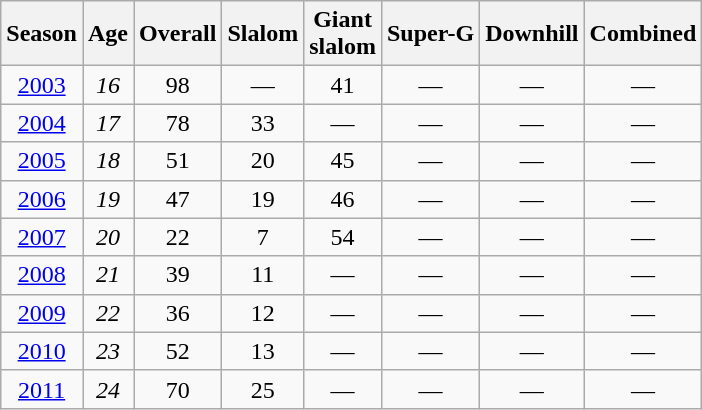<table class=wikitable style="text-align:center">
<tr>
<th>Season</th>
<th>Age</th>
<th>Overall</th>
<th>Slalom</th>
<th>Giant<br>slalom</th>
<th>Super-G</th>
<th>Downhill</th>
<th>Combined</th>
</tr>
<tr>
<td><a href='#'>2003</a></td>
<td><em>16</em></td>
<td>98</td>
<td>—</td>
<td>41</td>
<td>—</td>
<td>—</td>
<td>—</td>
</tr>
<tr>
<td><a href='#'>2004</a></td>
<td><em>17</em></td>
<td>78</td>
<td>33</td>
<td>—</td>
<td>—</td>
<td>—</td>
<td>—</td>
</tr>
<tr>
<td><a href='#'>2005</a></td>
<td><em>18</em></td>
<td>51</td>
<td>20</td>
<td>45</td>
<td>—</td>
<td>—</td>
<td>—</td>
</tr>
<tr>
<td><a href='#'>2006</a></td>
<td><em>19</em></td>
<td>47</td>
<td>19</td>
<td>46</td>
<td>—</td>
<td>—</td>
<td>—</td>
</tr>
<tr>
<td><a href='#'>2007</a></td>
<td><em>20</em></td>
<td>22</td>
<td>7</td>
<td>54</td>
<td>—</td>
<td>—</td>
<td>—</td>
</tr>
<tr>
<td><a href='#'>2008</a></td>
<td><em>21</em></td>
<td>39</td>
<td>11</td>
<td>—</td>
<td>—</td>
<td>—</td>
<td>—</td>
</tr>
<tr>
<td><a href='#'>2009</a></td>
<td><em>22</em></td>
<td>36</td>
<td>12</td>
<td>—</td>
<td>—</td>
<td>—</td>
<td>—</td>
</tr>
<tr>
<td><a href='#'>2010</a></td>
<td><em>23</em></td>
<td>52</td>
<td>13</td>
<td>—</td>
<td>—</td>
<td>—</td>
<td>—</td>
</tr>
<tr>
<td><a href='#'>2011</a></td>
<td><em>24</em></td>
<td>70</td>
<td>25</td>
<td>—</td>
<td>—</td>
<td>—</td>
<td>—</td>
</tr>
</table>
